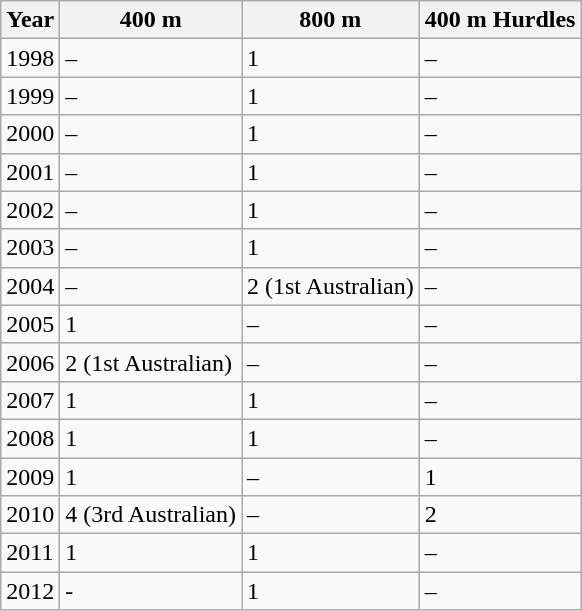<table class="wikitable">
<tr>
<th>Year</th>
<th>400 m</th>
<th>800 m</th>
<th>400 m Hurdles</th>
</tr>
<tr>
<td>1998</td>
<td>–</td>
<td>1</td>
<td>–</td>
</tr>
<tr>
<td>1999</td>
<td>–</td>
<td>1</td>
<td>–</td>
</tr>
<tr>
<td>2000</td>
<td>–</td>
<td>1</td>
<td>–</td>
</tr>
<tr>
<td>2001</td>
<td>–</td>
<td>1</td>
<td>–</td>
</tr>
<tr>
<td>2002</td>
<td>–</td>
<td>1</td>
<td>–</td>
</tr>
<tr>
<td>2003</td>
<td>–</td>
<td>1</td>
<td>–</td>
</tr>
<tr>
<td>2004</td>
<td>–</td>
<td>2 (1st Australian)</td>
<td>–</td>
</tr>
<tr>
<td>2005</td>
<td>1</td>
<td>–</td>
<td>–</td>
</tr>
<tr>
<td>2006</td>
<td>2 (1st Australian)</td>
<td>–</td>
<td>–</td>
</tr>
<tr>
<td>2007</td>
<td>1</td>
<td>1</td>
<td>–</td>
</tr>
<tr>
<td>2008</td>
<td>1</td>
<td>1</td>
<td>–</td>
</tr>
<tr>
<td>2009</td>
<td>1</td>
<td>–</td>
<td>1</td>
</tr>
<tr>
<td>2010</td>
<td>4 (3rd Australian)</td>
<td>–</td>
<td>2</td>
</tr>
<tr>
<td>2011</td>
<td>1</td>
<td>1</td>
<td>–</td>
</tr>
<tr>
<td>2012</td>
<td>-</td>
<td>1</td>
<td>–</td>
</tr>
</table>
